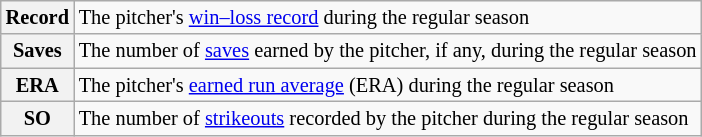<table class="wikitable plainrowheaders" style="font-size:85%">
<tr>
<th scope="row" style="text-align:center"><strong>Record</strong></th>
<td>The pitcher's <a href='#'>win–loss record</a> during the regular season</td>
</tr>
<tr>
<th scope="row" style="text-align:center"><strong>Saves</strong></th>
<td>The number of <a href='#'>saves</a> earned by the pitcher, if any, during the regular season</td>
</tr>
<tr>
<th scope="row" style="text-align:center"><strong>ERA</strong></th>
<td>The pitcher's <a href='#'>earned run average</a> (ERA) during the regular season</td>
</tr>
<tr>
<th scope="row" style="text-align:center"><strong>SO</strong></th>
<td>The number of <a href='#'>strikeouts</a> recorded by the pitcher during the regular season</td>
</tr>
</table>
